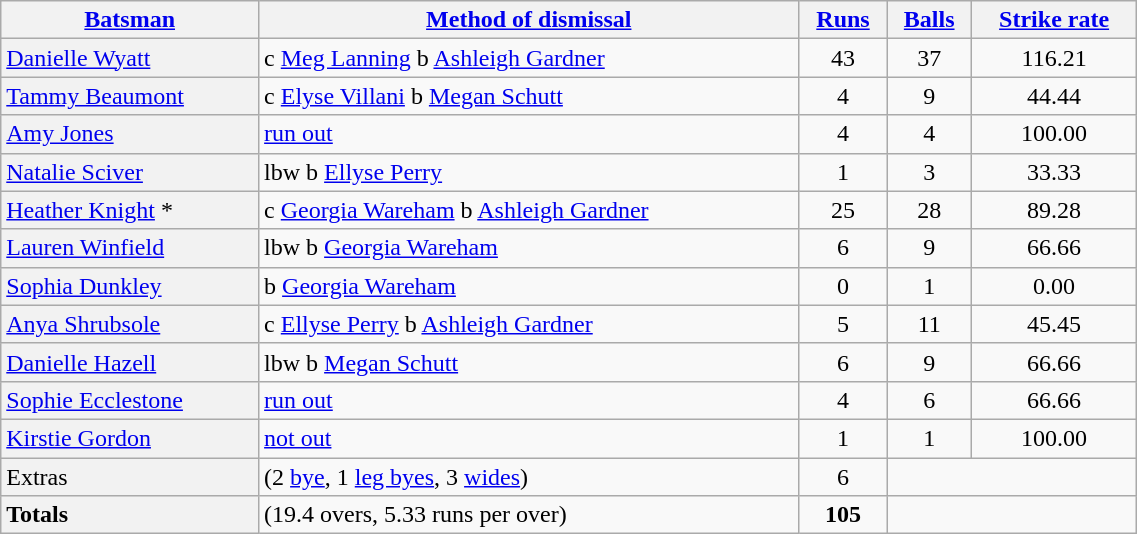<table border="1" cellpadding="1" cellspacing="0" style="border: gray solid 1px; border-collapse: collapse; text-align: center; width: 60%;" class="wikitable">
<tr>
<th scope="col"><a href='#'>Batsman</a></th>
<th scope="col"><a href='#'>Method of dismissal</a></th>
<th scope="col"><a href='#'>Runs</a></th>
<th scope="col"><a href='#'>Balls</a></th>
<th scope="col"><a href='#'>Strike rate</a></th>
</tr>
<tr>
<th scope="row" style="font-weight: normal; text-align: left;"><a href='#'>Danielle Wyatt</a></th>
<td style=" text-align: left;">c <a href='#'>Meg Lanning</a> b <a href='#'>Ashleigh Gardner</a></td>
<td>43</td>
<td>37</td>
<td>116.21</td>
</tr>
<tr>
<th scope="row" style="font-weight: normal; text-align: left;"><a href='#'>Tammy Beaumont</a></th>
<td style=" text-align: left;">c <a href='#'>Elyse Villani</a> b <a href='#'>Megan Schutt</a></td>
<td>4</td>
<td>9</td>
<td>44.44</td>
</tr>
<tr>
<th scope="row" style="font-weight: normal; text-align: left;"><a href='#'>Amy Jones</a> </th>
<td style=" text-align: left;"><a href='#'>run out</a></td>
<td>4</td>
<td>4</td>
<td>100.00</td>
</tr>
<tr>
<th scope="row" style="font-weight: normal; text-align: left;"><a href='#'>Natalie Sciver</a></th>
<td style=" text-align: left;">lbw b <a href='#'>Ellyse Perry</a></td>
<td>1</td>
<td>3</td>
<td>33.33</td>
</tr>
<tr>
<th scope="row" style="font-weight: normal; text-align: left;"><a href='#'>Heather Knight</a> *</th>
<td style=" text-align: left;">c <a href='#'>Georgia Wareham</a> b <a href='#'>Ashleigh Gardner</a></td>
<td>25</td>
<td>28</td>
<td>89.28</td>
</tr>
<tr>
<th scope="row" style="font-weight: normal; text-align: left;"><a href='#'>Lauren Winfield</a></th>
<td style=" text-align: left;">lbw b <a href='#'>Georgia Wareham</a></td>
<td>6</td>
<td>9</td>
<td>66.66</td>
</tr>
<tr>
<th scope="row" style="font-weight: normal; text-align: left;"><a href='#'>Sophia Dunkley</a></th>
<td style=" text-align: left;">b <a href='#'>Georgia Wareham</a></td>
<td>0</td>
<td>1</td>
<td>0.00</td>
</tr>
<tr>
<th scope="row" style="font-weight: normal; text-align: left;"><a href='#'>Anya Shrubsole</a></th>
<td style=" text-align: left;">c <a href='#'>Ellyse Perry</a> b <a href='#'>Ashleigh Gardner</a></td>
<td>5</td>
<td>11</td>
<td>45.45</td>
</tr>
<tr>
<th scope="row" style="font-weight: normal; text-align: left;"><a href='#'>Danielle Hazell</a></th>
<td style=" text-align: left;">lbw b <a href='#'>Megan Schutt</a></td>
<td>6</td>
<td>9</td>
<td>66.66</td>
</tr>
<tr>
<th scope="row" style="font-weight: normal; text-align: left;"><a href='#'>Sophie Ecclestone</a></th>
<td style=" text-align: left;"><a href='#'>run out</a></td>
<td>4</td>
<td>6</td>
<td>66.66</td>
</tr>
<tr>
<th scope="row" style="font-weight: normal; text-align: left;"><a href='#'>Kirstie Gordon</a></th>
<td style=" text-align: left;"><a href='#'>not out</a></td>
<td>1</td>
<td>1</td>
<td>100.00</td>
</tr>
<tr>
<th scope="row" style="font-weight: normal; text-align: left;">Extras</th>
<td style=" text-align: left;">(2 <a href='#'>bye</a>, 1 <a href='#'>leg byes</a>, 3 <a href='#'>wides</a>)</td>
<td>6</td>
<td colspan="2"></td>
</tr>
<tr>
<th scope="row" style="font-weight: normal; text-align: left;"><strong>Totals</strong></th>
<td style=" text-align: left;">(19.4 overs, 5.33 runs per over)</td>
<td><strong>105</strong></td>
<td colspan="2"></td>
</tr>
</table>
